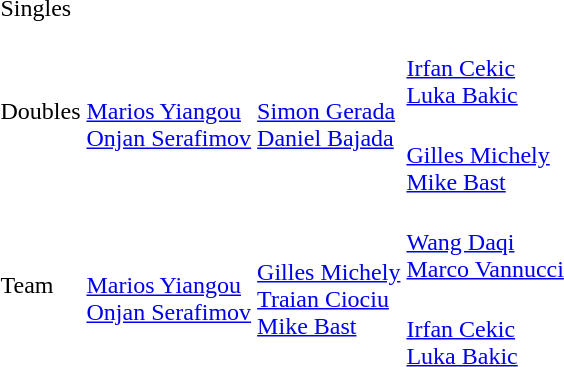<table>
<tr>
<td rowspan=2>Singles</td>
<td rowspan=2></td>
<td rowspan=2></td>
<td></td>
</tr>
<tr>
<td></td>
</tr>
<tr>
<td rowspan=2>Doubles</td>
<td rowspan=2><br><a href='#'>Marios Yiangou</a><br><a href='#'>Onjan Serafimov</a></td>
<td rowspan=2><br><a href='#'>Simon Gerada</a><br><a href='#'>Daniel Bajada</a></td>
<td><br><a href='#'>Irfan Cekic</a><br><a href='#'>Luka Bakic</a></td>
</tr>
<tr>
<td><br><a href='#'>Gilles Michely</a><br><a href='#'>Mike Bast</a></td>
</tr>
<tr>
<td rowspan=2>Team</td>
<td rowspan=2><br><a href='#'>Marios Yiangou</a><br><a href='#'>Onjan Serafimov</a></td>
<td rowspan=2><br><a href='#'>Gilles Michely</a><br><a href='#'>Traian Ciociu</a><br><a href='#'>Mike Bast</a></td>
<td><br><a href='#'>Wang Daqi</a><br><a href='#'>Marco Vannucci</a></td>
</tr>
<tr>
<td><br><a href='#'>Irfan Cekic</a><br><a href='#'>Luka Bakic</a></td>
</tr>
</table>
